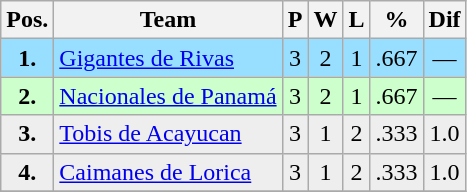<table class="wikitable sortable" style="text-align: center;">
<tr>
<th align="center">Pos.</th>
<th align="center">Team</th>
<th align="center">P</th>
<th align="center">W</th>
<th align="center">L</th>
<th align="center">%</th>
<th align="center">Dif</th>
</tr>
<tr style="background: #97DEFF;">
<td><strong>1.</strong></td>
<td align=left> <a href='#'>Gigantes de Rivas</a></td>
<td>3</td>
<td>2</td>
<td>1</td>
<td>.667</td>
<td>—</td>
</tr>
<tr style="background: #CCFFCC;">
<td><strong>2.</strong></td>
<td align=left> <a href='#'>Nacionales de Panamá</a></td>
<td>3</td>
<td>2</td>
<td>1</td>
<td>.667</td>
<td>—</td>
</tr>
<tr style="background: #EEEEEE;">
<td><strong>3.</strong></td>
<td align=left> <a href='#'>Tobis de Acayucan</a></td>
<td>3</td>
<td>1</td>
<td>2</td>
<td>.333</td>
<td>1.0</td>
</tr>
<tr style="background: #EEEEEE;">
<td><strong>4.</strong></td>
<td align=left> <a href='#'>Caimanes de Lorica</a></td>
<td>3</td>
<td>1</td>
<td>2</td>
<td>.333</td>
<td>1.0</td>
</tr>
<tr>
</tr>
</table>
